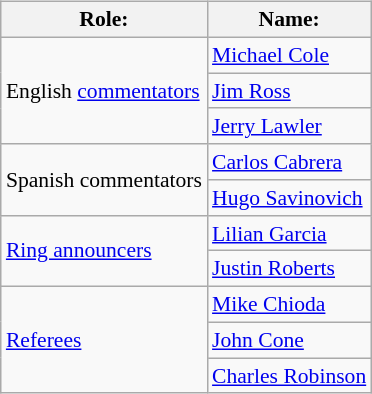<table class=wikitable style="font-size:90%; margin: 0.5em 0 0.5em 1em; float: right; clear: right;">
<tr>
<th>Role:</th>
<th>Name:</th>
</tr>
<tr>
<td rowspan=3>English <a href='#'>commentators</a></td>
<td><a href='#'>Michael Cole</a></td>
</tr>
<tr>
<td><a href='#'>Jim Ross</a></td>
</tr>
<tr>
<td><a href='#'>Jerry Lawler</a></td>
</tr>
<tr>
<td rowspan=2>Spanish commentators</td>
<td><a href='#'>Carlos Cabrera</a></td>
</tr>
<tr>
<td><a href='#'>Hugo Savinovich</a></td>
</tr>
<tr>
<td rowspan=2><a href='#'>Ring announcers</a></td>
<td><a href='#'>Lilian Garcia</a></td>
</tr>
<tr>
<td><a href='#'>Justin Roberts</a></td>
</tr>
<tr>
<td rowspan=3><a href='#'>Referees</a></td>
<td><a href='#'>Mike Chioda</a></td>
</tr>
<tr>
<td><a href='#'>John Cone</a></td>
</tr>
<tr>
<td><a href='#'>Charles Robinson</a></td>
</tr>
</table>
